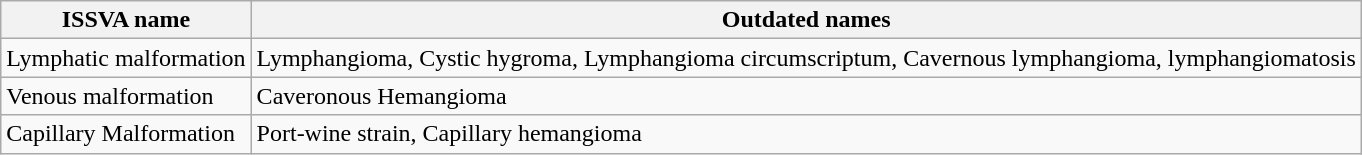<table class="wikitable">
<tr>
<th>ISSVA name</th>
<th>Outdated names</th>
</tr>
<tr>
<td>Lymphatic malformation</td>
<td>Lymphangioma, Cystic hygroma, Lymphangioma circumscriptum, Cavernous lymphangioma, lymphangiomatosis</td>
</tr>
<tr>
<td>Venous malformation</td>
<td>Caveronous Hemangioma</td>
</tr>
<tr>
<td>Capillary Malformation</td>
<td>Port-wine strain, Capillary hemangioma</td>
</tr>
</table>
